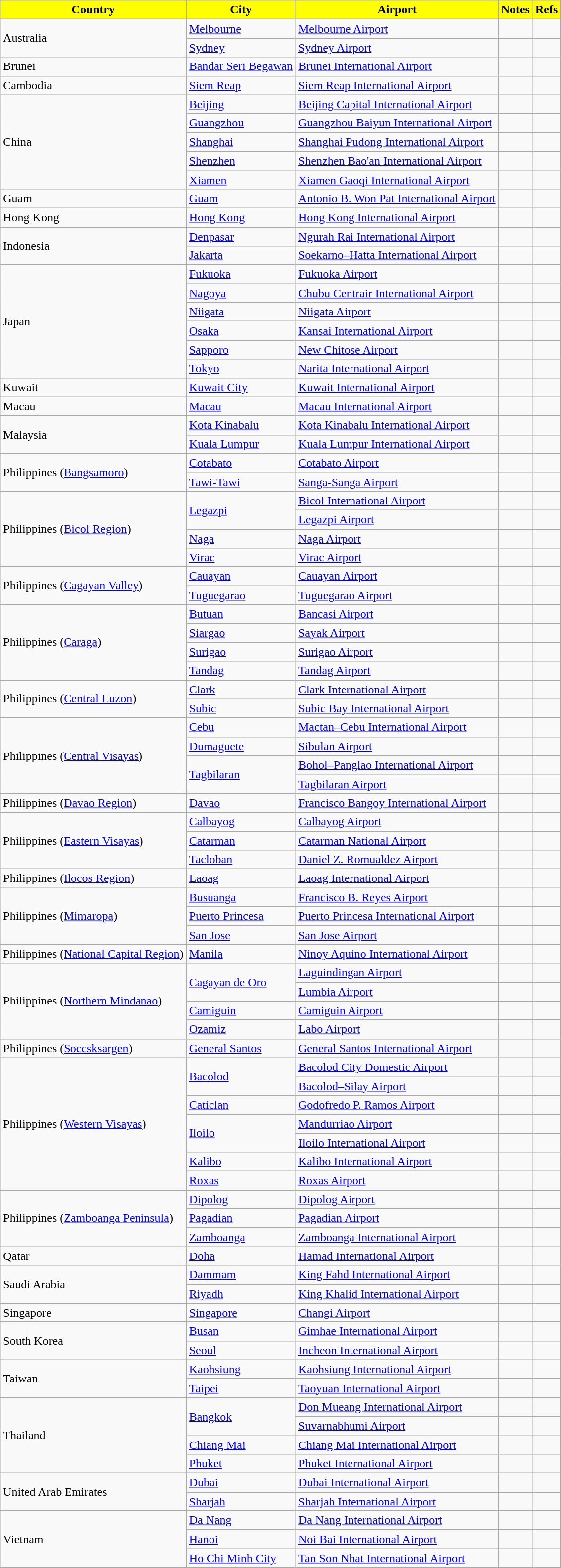<table class="wikitable sortable">
<tr>
<th style="background:#FFFF00; color:black;">Country</th>
<th style="background:#FFFF00; color:black;">City</th>
<th style="background:#FFFF00; color:black;">Airport</th>
<th style="background:#FFFF00; color:black;">Notes</th>
<th style="background:#FFFF00; color:black;" class="unsortable">Refs</th>
</tr>
<tr>
<td rowspan="2">Australia</td>
<td><a href='#'>Melbourne</a></td>
<td><a href='#'>Melbourne Airport</a></td>
<td align=center></td>
<td align=center></td>
</tr>
<tr>
<td><a href='#'>Sydney</a></td>
<td><a href='#'>Sydney Airport</a></td>
<td align=center></td>
<td align=center></td>
</tr>
<tr>
<td>Brunei</td>
<td><a href='#'>Bandar Seri Begawan</a></td>
<td><a href='#'>Brunei International Airport</a></td>
<td align=center></td>
<td align=center></td>
</tr>
<tr>
<td>Cambodia</td>
<td><a href='#'>Siem Reap</a></td>
<td><a href='#'>Siem Reap International Airport</a></td>
<td></td>
<td align=center></td>
</tr>
<tr>
<td rowspan="5">China</td>
<td><a href='#'>Beijing</a></td>
<td><a href='#'>Beijing Capital International Airport</a></td>
<td></td>
<td align=center></td>
</tr>
<tr>
<td><a href='#'>Guangzhou</a></td>
<td><a href='#'>Guangzhou Baiyun International Airport</a></td>
<td align=center></td>
<td align=center></td>
</tr>
<tr>
<td><a href='#'>Shanghai</a></td>
<td><a href='#'>Shanghai Pudong International Airport</a></td>
<td align=center></td>
<td align=center></td>
</tr>
<tr>
<td><a href='#'>Shenzhen</a></td>
<td><a href='#'>Shenzhen Bao'an International Airport</a></td>
<td></td>
<td align=center></td>
</tr>
<tr>
<td><a href='#'>Xiamen</a></td>
<td><a href='#'>Xiamen Gaoqi International Airport</a></td>
<td></td>
<td align=center></td>
</tr>
<tr>
<td>Guam</td>
<td><a href='#'>Guam</a></td>
<td><a href='#'>Antonio B. Won Pat International Airport</a></td>
<td></td>
<td align=center></td>
</tr>
<tr>
<td>Hong Kong</td>
<td><a href='#'>Hong Kong</a></td>
<td><a href='#'>Hong Kong International Airport</a></td>
<td align=center></td>
<td align=center></td>
</tr>
<tr>
<td rowspan="2">Indonesia</td>
<td><a href='#'>Denpasar</a></td>
<td><a href='#'>Ngurah Rai International Airport</a></td>
<td align=center></td>
<td align=center></td>
</tr>
<tr>
<td><a href='#'>Jakarta</a></td>
<td><a href='#'>Soekarno–Hatta International Airport</a></td>
<td align=center></td>
<td align=center></td>
</tr>
<tr>
<td rowspan="6">Japan</td>
<td><a href='#'>Fukuoka</a></td>
<td><a href='#'>Fukuoka Airport</a></td>
<td align=center></td>
<td align=center></td>
</tr>
<tr>
<td><a href='#'>Nagoya</a></td>
<td><a href='#'>Chubu Centrair International Airport</a></td>
<td align=center></td>
<td align=center></td>
</tr>
<tr>
<td><a href='#'>Niigata</a></td>
<td><a href='#'>Niigata Airport</a></td>
<td></td>
<td align=center></td>
</tr>
<tr>
<td><a href='#'>Osaka</a></td>
<td><a href='#'>Kansai International Airport</a></td>
<td align=center></td>
<td align=center></td>
</tr>
<tr>
<td><a href='#'>Sapporo</a></td>
<td><a href='#'>New Chitose Airport</a></td>
<td align=center></td>
<td align=center></td>
</tr>
<tr>
<td><a href='#'>Tokyo</a></td>
<td><a href='#'>Narita International Airport</a></td>
<td align=center></td>
<td align=center></td>
</tr>
<tr>
<td>Kuwait</td>
<td><a href='#'>Kuwait City</a></td>
<td><a href='#'>Kuwait International Airport</a></td>
<td></td>
<td align=center></td>
</tr>
<tr>
<td>Macau</td>
<td><a href='#'>Macau</a></td>
<td><a href='#'>Macau International Airport</a></td>
<td align=center></td>
<td align=center></td>
</tr>
<tr>
<td rowspan="2">Malaysia</td>
<td><a href='#'>Kota Kinabalu</a></td>
<td><a href='#'>Kota Kinabalu International Airport</a></td>
<td></td>
<td align=center></td>
</tr>
<tr>
<td><a href='#'>Kuala Lumpur</a></td>
<td><a href='#'>Kuala Lumpur International Airport</a></td>
<td align=center></td>
<td align=center></td>
</tr>
<tr>
<td rowspan="2">Philippines (<a href='#'>Bangsamoro</a>)</td>
<td><a href='#'>Cotabato</a></td>
<td><a href='#'>Cotabato Airport</a></td>
<td></td>
<td align=center></td>
</tr>
<tr>
<td><a href='#'>Tawi-Tawi</a></td>
<td><a href='#'>Sanga-Sanga Airport</a></td>
<td align=center></td>
<td align=center></td>
</tr>
<tr>
<td rowspan="4">Philippines (<a href='#'>Bicol Region</a>)</td>
<td rowspan="2"><a href='#'>Legazpi</a></td>
<td><a href='#'>Bicol International Airport</a></td>
<td align=center></td>
<td align=center></td>
</tr>
<tr>
<td><a href='#'>Legazpi Airport</a></td>
<td></td>
<td align=center></td>
</tr>
<tr>
<td><a href='#'>Naga</a></td>
<td><a href='#'>Naga Airport</a></td>
<td></td>
<td align=center></td>
</tr>
<tr>
<td><a href='#'>Virac</a></td>
<td><a href='#'>Virac Airport</a></td>
<td align=center></td>
<td align=center></td>
</tr>
<tr>
<td rowspan="2">Philippines (<a href='#'>Cagayan Valley</a>)</td>
<td><a href='#'>Cauayan</a></td>
<td><a href='#'>Cauayan Airport</a></td>
<td align=center></td>
<td align=center></td>
</tr>
<tr>
<td><a href='#'>Tuguegarao</a></td>
<td><a href='#'>Tuguegarao Airport</a></td>
<td align=center></td>
<td align=center></td>
</tr>
<tr>
<td rowspan="4">Philippines (<a href='#'>Caraga</a>)</td>
<td><a href='#'>Butuan</a></td>
<td><a href='#'>Bancasi Airport</a></td>
<td align=center></td>
<td align=center></td>
</tr>
<tr>
<td><a href='#'>Siargao</a></td>
<td><a href='#'>Sayak Airport</a></td>
<td></td>
<td align=center></td>
</tr>
<tr>
<td><a href='#'>Surigao</a></td>
<td><a href='#'>Surigao Airport</a></td>
<td></td>
<td align=center></td>
</tr>
<tr>
<td><a href='#'>Tandag</a></td>
<td><a href='#'>Tandag Airport</a></td>
<td></td>
<td align=center></td>
</tr>
<tr>
<td rowspan="2">Philippines (<a href='#'>Central Luzon</a>)</td>
<td><a href='#'>Clark</a></td>
<td><a href='#'>Clark International Airport</a></td>
<td></td>
<td align=center></td>
</tr>
<tr>
<td><a href='#'>Subic</a></td>
<td><a href='#'>Subic Bay International Airport</a></td>
<td></td>
<td align=center></td>
</tr>
<tr>
<td rowspan="4">Philippines (<a href='#'>Central Visayas</a>)</td>
<td><a href='#'>Cebu</a></td>
<td><a href='#'>Mactan–Cebu International Airport</a></td>
<td></td>
<td align=center></td>
</tr>
<tr>
<td><a href='#'>Dumaguete</a></td>
<td><a href='#'>Sibulan Airport</a></td>
<td align=center></td>
<td align=center></td>
</tr>
<tr>
<td rowspan="2"><a href='#'>Tagbilaran</a></td>
<td><a href='#'>Bohol–Panglao International Airport</a></td>
<td align=center></td>
<td align=center></td>
</tr>
<tr>
<td><a href='#'>Tagbilaran Airport</a></td>
<td></td>
<td align=center></td>
</tr>
<tr>
<td>Philippines (<a href='#'>Davao Region</a>)</td>
<td><a href='#'>Davao</a></td>
<td><a href='#'>Francisco Bangoy International Airport</a></td>
<td></td>
<td align=center></td>
</tr>
<tr>
<td rowspan="3">Philippines (<a href='#'>Eastern Visayas</a>)</td>
<td><a href='#'>Calbayog</a></td>
<td><a href='#'>Calbayog Airport</a></td>
<td></td>
<td align=center></td>
</tr>
<tr>
<td><a href='#'>Catarman</a></td>
<td><a href='#'>Catarman National Airport</a></td>
<td></td>
<td align=center></td>
</tr>
<tr>
<td><a href='#'>Tacloban</a></td>
<td><a href='#'>Daniel Z. Romualdez Airport</a></td>
<td align=center></td>
<td align=center></td>
</tr>
<tr>
<td>Philippines (<a href='#'>Ilocos Region</a>)</td>
<td><a href='#'>Laoag</a></td>
<td><a href='#'>Laoag International Airport</a></td>
<td></td>
<td align=center></td>
</tr>
<tr>
<td rowspan="3">Philippines (<a href='#'>Mimaropa</a>)</td>
<td><a href='#'>Busuanga</a></td>
<td><a href='#'>Francisco B. Reyes Airport</a></td>
<td></td>
<td align=center></td>
</tr>
<tr>
<td><a href='#'>Puerto Princesa</a></td>
<td><a href='#'>Puerto Princesa International Airport</a></td>
<td align=center></td>
<td align=center></td>
</tr>
<tr>
<td><a href='#'>San Jose</a></td>
<td><a href='#'>San Jose Airport</a></td>
<td align=center></td>
<td align=center></td>
</tr>
<tr>
<td>Philippines (<a href='#'>National Capital Region</a>)</td>
<td><a href='#'>Manila</a></td>
<td><a href='#'>Ninoy Aquino International Airport</a></td>
<td></td>
<td align=center></td>
</tr>
<tr>
<td rowspan="4">Philippines (<a href='#'>Northern Mindanao</a>)</td>
<td rowspan="2"><a href='#'>Cagayan de Oro</a></td>
<td><a href='#'>Laguindingan Airport</a></td>
<td align=center></td>
<td align=center></td>
</tr>
<tr>
<td><a href='#'>Lumbia Airport</a></td>
<td></td>
<td align=center></td>
</tr>
<tr>
<td><a href='#'>Camiguin</a></td>
<td><a href='#'>Camiguin Airport</a></td>
<td></td>
<td align=center></td>
</tr>
<tr>
<td><a href='#'>Ozamiz</a></td>
<td><a href='#'>Labo Airport</a></td>
<td align=center></td>
<td align=center></td>
</tr>
<tr>
<td>Philippines (<a href='#'>Soccsksargen</a>)</td>
<td><a href='#'>General Santos</a></td>
<td><a href='#'>General Santos International Airport</a></td>
<td align=center></td>
<td align=center></td>
</tr>
<tr>
<td rowspan="7">Philippines (<a href='#'>Western Visayas</a>)</td>
<td rowspan="2"><a href='#'>Bacolod</a></td>
<td><a href='#'>Bacolod City Domestic Airport</a></td>
<td></td>
<td align=center></td>
</tr>
<tr>
<td><a href='#'>Bacolod–Silay Airport</a></td>
<td align=center></td>
<td align=center></td>
</tr>
<tr>
<td><a href='#'>Caticlan</a></td>
<td><a href='#'>Godofredo P. Ramos Airport</a></td>
<td align=center></td>
<td align=center></td>
</tr>
<tr>
<td rowspan="2"><a href='#'>Iloilo</a></td>
<td><a href='#'>Mandurriao Airport</a></td>
<td></td>
<td align=center></td>
</tr>
<tr>
<td><a href='#'>Iloilo International Airport</a></td>
<td></td>
<td align=center></td>
</tr>
<tr>
<td><a href='#'>Kalibo</a></td>
<td><a href='#'>Kalibo International Airport</a></td>
<td align=center></td>
<td align=center></td>
</tr>
<tr>
<td><a href='#'>Roxas</a></td>
<td><a href='#'>Roxas Airport</a></td>
<td align=center></td>
<td align=center></td>
</tr>
<tr>
<td rowspan="3">Philippines (<a href='#'>Zamboanga Peninsula</a>)</td>
<td><a href='#'>Dipolog</a></td>
<td><a href='#'>Dipolog Airport</a></td>
<td align=center></td>
<td align=center></td>
</tr>
<tr>
<td><a href='#'>Pagadian</a></td>
<td><a href='#'>Pagadian Airport</a></td>
<td align=center></td>
<td align=center></td>
</tr>
<tr>
<td><a href='#'>Zamboanga</a></td>
<td><a href='#'>Zamboanga International Airport</a></td>
<td align=center></td>
<td align=center></td>
</tr>
<tr>
<td>Qatar</td>
<td><a href='#'>Doha</a></td>
<td><a href='#'>Hamad International Airport</a></td>
<td></td>
<td align=center></td>
</tr>
<tr>
<td rowspan="2">Saudi Arabia</td>
<td><a href='#'>Dammam</a></td>
<td><a href='#'>King Fahd International Airport</a></td>
<td></td>
<td align=center></td>
</tr>
<tr>
<td><a href='#'>Riyadh</a></td>
<td><a href='#'>King Khalid International Airport</a></td>
<td></td>
<td align=center></td>
</tr>
<tr>
<td>Singapore</td>
<td><a href='#'>Singapore</a></td>
<td><a href='#'>Changi Airport</a></td>
<td align=center></td>
<td align=center></td>
</tr>
<tr>
<td rowspan="2">South Korea</td>
<td><a href='#'>Busan</a></td>
<td><a href='#'>Gimhae International Airport</a></td>
<td></td>
<td align=center></td>
</tr>
<tr>
<td><a href='#'>Seoul</a></td>
<td><a href='#'>Incheon International Airport</a></td>
<td align=center></td>
<td align=center></td>
</tr>
<tr>
<td rowspan="2">Taiwan</td>
<td><a href='#'>Kaohsiung</a></td>
<td><a href='#'>Kaohsiung International Airport</a></td>
<td></td>
<td align=center></td>
</tr>
<tr>
<td><a href='#'>Taipei</a></td>
<td><a href='#'>Taoyuan International Airport</a></td>
<td align=center></td>
<td align=center></td>
</tr>
<tr>
<td rowspan="4">Thailand</td>
<td rowspan="2"><a href='#'>Bangkok</a></td>
<td><a href='#'>Don Mueang International Airport</a></td>
<td align=center></td>
<td align=center></td>
</tr>
<tr>
<td><a href='#'>Suvarnabhumi Airport</a></td>
<td align=center></td>
<td align=center></td>
</tr>
<tr>
<td><a href='#'>Chiang Mai</a></td>
<td><a href='#'>Chiang Mai International Airport</a></td>
<td></td>
<td align=center></td>
</tr>
<tr>
<td><a href='#'>Phuket</a></td>
<td><a href='#'>Phuket International Airport</a></td>
<td></td>
<td align=center></td>
</tr>
<tr>
<td rowspan="2">United Arab Emirates</td>
<td><a href='#'>Dubai</a></td>
<td><a href='#'>Dubai International Airport</a></td>
<td align=center></td>
<td align=center></td>
</tr>
<tr>
<td><a href='#'>Sharjah</a></td>
<td><a href='#'>Sharjah International Airport</a></td>
<td></td>
<td align=center></td>
</tr>
<tr>
<td rowspan="3">Vietnam</td>
<td><a href='#'>Da Nang</a></td>
<td><a href='#'>Da Nang International Airport</a></td>
<td align=center></td>
<td align=center></td>
</tr>
<tr>
<td><a href='#'>Hanoi</a></td>
<td><a href='#'>Noi Bai International Airport</a></td>
<td align=center></td>
<td align=center></td>
</tr>
<tr>
<td><a href='#'>Ho Chi Minh City</a></td>
<td><a href='#'>Tan Son Nhat International Airport</a></td>
<td align=center></td>
<td align=center></td>
</tr>
</table>
